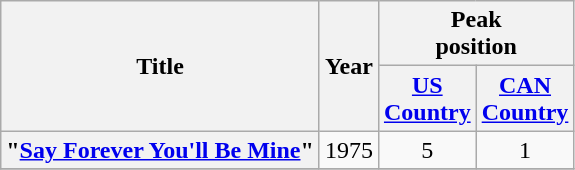<table class="wikitable plainrowheaders" style="text-align:center;">
<tr>
<th scope="col" rowspan = "2">Title</th>
<th scope="col" rowspan = "2">Year</th>
<th scope="col" colspan="2">Peak<br>position</th>
</tr>
<tr>
<th><a href='#'>US<br>Country</a><br></th>
<th scope="col"><a href='#'>CAN<br>Country</a><br></th>
</tr>
<tr>
<th scope = "row">"<a href='#'>Say Forever You'll Be Mine</a>"</th>
<td>1975</td>
<td>5</td>
<td>1</td>
</tr>
<tr>
</tr>
</table>
